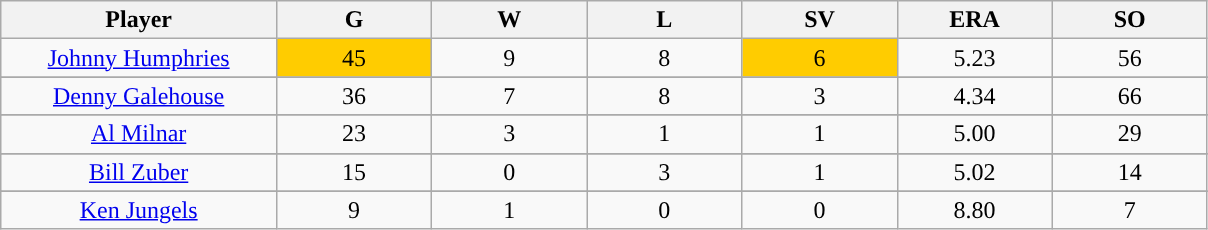<table class="wikitable sortable">
<tr>
<th bgcolor="#DDDDFF" width="16%">Player</th>
<th bgcolor="#DDDDFF" width="9%">G</th>
<th bgcolor="#DDDDFF" width="9%">W</th>
<th bgcolor="#DDDDFF" width="9%">L</th>
<th bgcolor="#DDDDFF" width="9%">SV</th>
<th bgcolor="#DDDDFF" width="9%">ERA</th>
<th bgcolor="#DDDDFF" width="9%">SO</th>
</tr>
<tr align="center">
<td><a href='#'>Johnny Humphries</a></td>
<td style="background:#fc0;">45</td>
<td>9</td>
<td>8</td>
<td style="background:#fc0;">6</td>
<td>5.23</td>
<td>56</td>
</tr>
<tr>
</tr>
<tr align="center">
<td><a href='#'>Denny Galehouse</a></td>
<td>36</td>
<td>7</td>
<td>8</td>
<td>3</td>
<td>4.34</td>
<td>66</td>
</tr>
<tr>
</tr>
<tr align="center">
<td><a href='#'>Al Milnar</a></td>
<td>23</td>
<td>3</td>
<td>1</td>
<td>1</td>
<td>5.00</td>
<td>29</td>
</tr>
<tr>
</tr>
<tr align="center">
<td><a href='#'>Bill Zuber</a></td>
<td>15</td>
<td>0</td>
<td>3</td>
<td>1</td>
<td>5.02</td>
<td>14</td>
</tr>
<tr>
</tr>
<tr align="center">
<td><a href='#'>Ken Jungels</a></td>
<td>9</td>
<td>1</td>
<td>0</td>
<td>0</td>
<td>8.80</td>
<td>7</td>
</tr>
</table>
